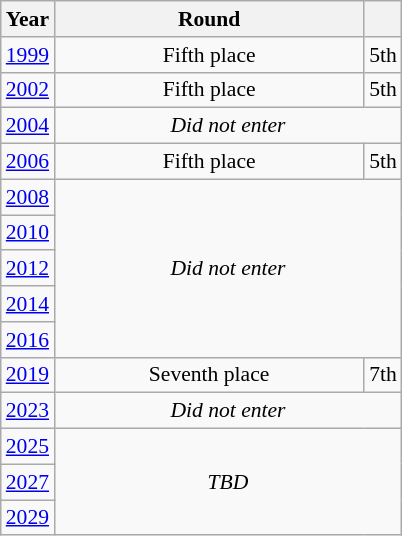<table class="wikitable" style="text-align: center; font-size:90%">
<tr>
<th>Year</th>
<th style="width:200px">Round</th>
<th></th>
</tr>
<tr>
<td><a href='#'>1999</a></td>
<td>Fifth place</td>
<td>5th</td>
</tr>
<tr>
<td><a href='#'>2002</a></td>
<td>Fifth place</td>
<td>5th</td>
</tr>
<tr>
<td><a href='#'>2004</a></td>
<td colspan="2"><em>Did not enter</em></td>
</tr>
<tr>
<td><a href='#'>2006</a></td>
<td>Fifth place</td>
<td>5th</td>
</tr>
<tr>
<td><a href='#'>2008</a></td>
<td colspan="2" rowspan="5"><em>Did not enter</em></td>
</tr>
<tr>
<td><a href='#'>2010</a></td>
</tr>
<tr>
<td><a href='#'>2012</a></td>
</tr>
<tr>
<td><a href='#'>2014</a></td>
</tr>
<tr>
<td><a href='#'>2016</a></td>
</tr>
<tr>
<td><a href='#'>2019</a></td>
<td>Seventh place</td>
<td>7th</td>
</tr>
<tr>
<td><a href='#'>2023</a></td>
<td colspan="2"><em>Did not enter</em></td>
</tr>
<tr>
<td><a href='#'>2025</a></td>
<td colspan="2" rowspan="3"><em>TBD</em></td>
</tr>
<tr>
<td><a href='#'>2027</a></td>
</tr>
<tr>
<td><a href='#'>2029</a></td>
</tr>
</table>
